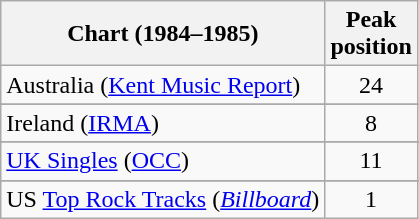<table class="wikitable sortable">
<tr>
<th>Chart (1984–1985)</th>
<th>Peak<br>position</th>
</tr>
<tr>
<td>Australia (<a href='#'>Kent Music Report</a>)</td>
<td align="center">24</td>
</tr>
<tr>
</tr>
<tr>
</tr>
<tr>
</tr>
<tr>
<td>Ireland (<a href='#'>IRMA</a>)</td>
<td style="text-align:center;">8</td>
</tr>
<tr>
</tr>
<tr>
<td><a href='#'>UK Singles</a> (<a href='#'>OCC</a>)</td>
<td style="text-align:center;">11</td>
</tr>
<tr>
</tr>
<tr>
<td>US <a href='#'>Top Rock Tracks</a> (<em><a href='#'>Billboard</a></em>)</td>
<td style="text-align:center;">1</td>
</tr>
</table>
